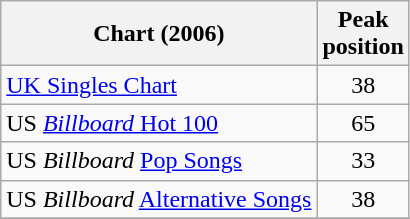<table class="wikitable sortable">
<tr>
<th>Chart (2006)</th>
<th>Peak<br>position</th>
</tr>
<tr>
<td align="left"><a href='#'>UK Singles Chart</a></td>
<td align="center">38</td>
</tr>
<tr>
<td align="left">US <a href='#'><em>Billboard</em> Hot 100</a></td>
<td align="center">65</td>
</tr>
<tr>
<td align="left">US <em>Billboard</em> <a href='#'>Pop Songs</a></td>
<td align="center">33</td>
</tr>
<tr>
<td align="left">US <em>Billboard</em> <a href='#'>Alternative Songs</a></td>
<td align="center">38</td>
</tr>
<tr>
</tr>
</table>
